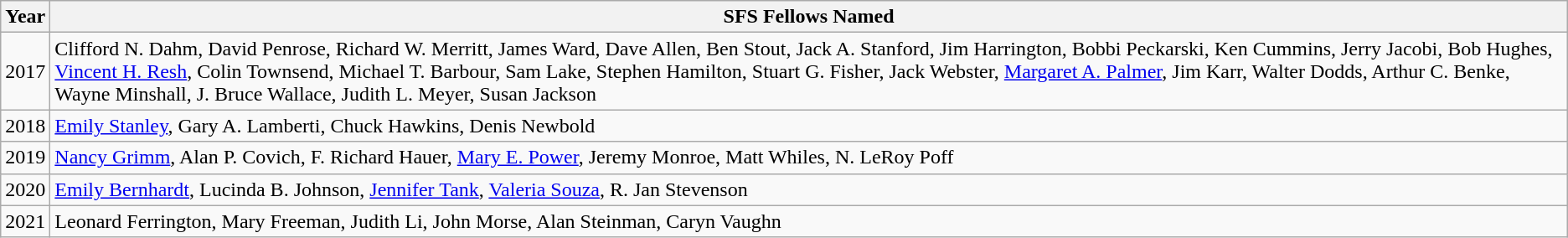<table class="wikitable">
<tr>
<th>Year</th>
<th>SFS Fellows Named</th>
</tr>
<tr>
<td>2017</td>
<td>Clifford N. Dahm, David Penrose, Richard W. Merritt, James Ward, Dave Allen, Ben Stout, Jack A. Stanford, Jim Harrington, Bobbi Peckarski, Ken Cummins, Jerry Jacobi, Bob Hughes, <a href='#'>Vincent H. Resh</a>, Colin Townsend, Michael T. Barbour, Sam Lake, Stephen Hamilton, Stuart G. Fisher, Jack Webster, <a href='#'>Margaret A. Palmer</a>, Jim Karr, Walter Dodds, Arthur C. Benke, Wayne Minshall, J. Bruce Wallace, Judith L. Meyer, Susan Jackson</td>
</tr>
<tr>
<td>2018</td>
<td><a href='#'>Emily Stanley</a>, Gary A. Lamberti, Chuck Hawkins, Denis Newbold</td>
</tr>
<tr>
<td>2019</td>
<td><a href='#'>Nancy Grimm</a>, Alan P. Covich, F. Richard Hauer, <a href='#'>Mary E. Power</a>, Jeremy Monroe, Matt Whiles, N. LeRoy Poff</td>
</tr>
<tr>
<td>2020</td>
<td><a href='#'>Emily Bernhardt</a>, Lucinda B. Johnson, <a href='#'>Jennifer Tank</a>, <a href='#'>Valeria Souza</a>, R. Jan Stevenson</td>
</tr>
<tr>
<td>2021</td>
<td>Leonard Ferrington, Mary Freeman, Judith Li, John Morse, Alan Steinman, Caryn Vaughn</td>
</tr>
</table>
